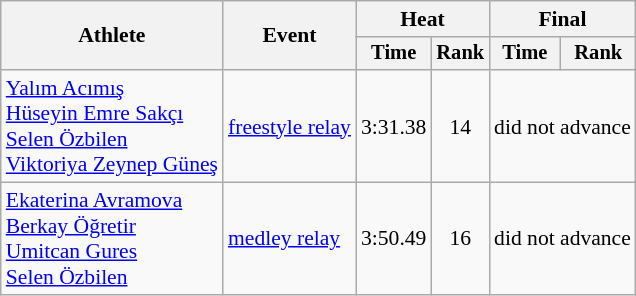<table class="wikitable" style="text-align:center; font-size:90%">
<tr>
<th rowspan=2>Athlete</th>
<th rowspan=2>Event</th>
<th colspan=2>Heat</th>
<th colspan=2>Final</th>
</tr>
<tr style="font-size:95%">
<th>Time</th>
<th>Rank</th>
<th>Time</th>
<th>Rank</th>
</tr>
<tr>
<td align=left><a href='#'>Yalım Acımış</a><br><a href='#'>Hüseyin Emre Sakçı</a><br><a href='#'>Selen Özbilen</a><br><a href='#'>Viktoriya Zeynep Güneş</a></td>
<td align=left><a href='#'> freestyle relay</a></td>
<td>3:31.38</td>
<td>14</td>
<td colspan=2>did not advance</td>
</tr>
<tr>
<td align=left><a href='#'>Ekaterina Avramova</a><br><a href='#'>Berkay Öğretir</a><br><a href='#'>Umitcan Gures</a><br><a href='#'>Selen Özbilen</a></td>
<td align=left><a href='#'> medley relay</a></td>
<td>3:50.49</td>
<td>16</td>
<td colspan=2>did not advance</td>
</tr>
</table>
